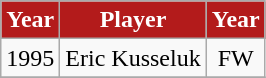<table class="wikitable collapsible collapsed" border="1">
<tr align="center">
<th style="background:#B31B1B; color:White;">Year</th>
<th style="background:#B31B1B; color:White;">Player</th>
<th style="background:#B31B1B; color:White;">Year</th>
</tr>
<tr style="text-align:center;">
<td>1995</td>
<td>Eric Kusseluk</td>
<td>FW</td>
</tr>
<tr>
</tr>
</table>
